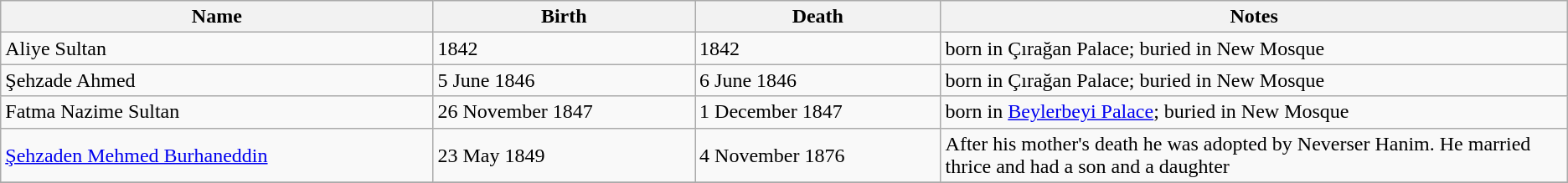<table class="wikitable">
<tr>
<th>Name</th>
<th>Birth</th>
<th>Death</th>
<th style="width:40%;">Notes</th>
</tr>
<tr>
<td>Aliye Sultan</td>
<td>1842</td>
<td>1842</td>
<td>born in Çırağan Palace; buried in New Mosque</td>
</tr>
<tr>
<td>Şehzade Ahmed</td>
<td>5 June 1846</td>
<td>6 June 1846</td>
<td>born in Çırağan Palace; buried in New Mosque</td>
</tr>
<tr>
<td>Fatma Nazime Sultan</td>
<td>26 November 1847</td>
<td>1 December 1847</td>
<td>born in <a href='#'>Beylerbeyi Palace</a>; buried in New Mosque</td>
</tr>
<tr>
<td><a href='#'>Şehzaden Mehmed Burhaneddin</a></td>
<td>23 May 1849</td>
<td>4 November 1876</td>
<td>After his mother's death he was adopted by Neverser Hanim. He married thrice and had a son and a daughter</td>
</tr>
<tr>
</tr>
</table>
